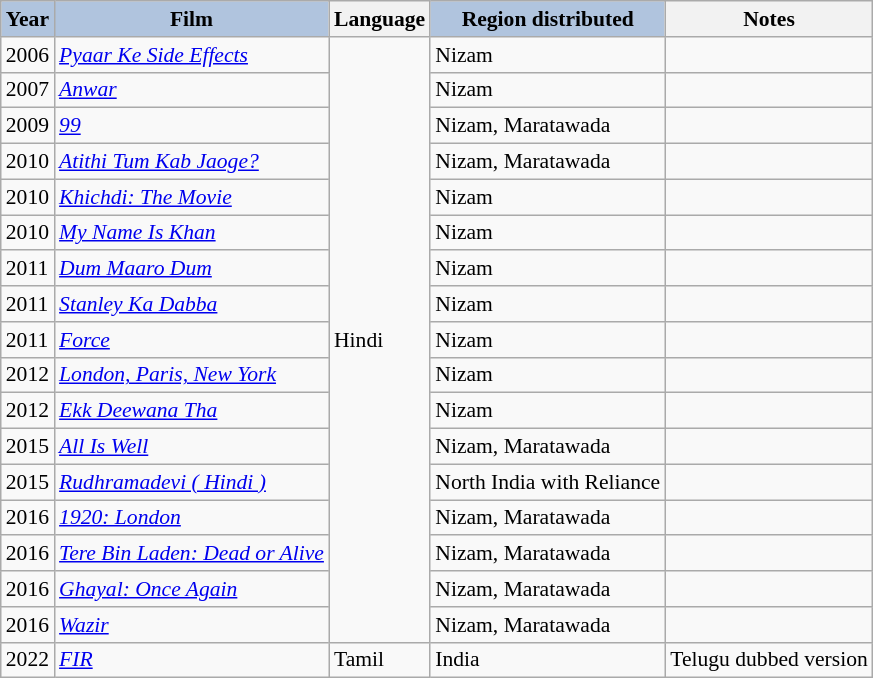<table class="wikitable" style="font-size:90%">
<tr style="text-align:center;">
<th style="text-align:center; background:#b0c4de;">Year</th>
<th style="text-align:center; background:#b0c4de;">Film</th>
<th>Language</th>
<th style="text-align:center; background:#b0c4de;">Region distributed</th>
<th>Notes</th>
</tr>
<tr>
<td>2006</td>
<td><em><a href='#'>Pyaar Ke Side Effects</a></em></td>
<td rowspan="17">Hindi</td>
<td>Nizam</td>
<td></td>
</tr>
<tr>
<td>2007</td>
<td><em><a href='#'>Anwar</a></em></td>
<td>Nizam</td>
<td></td>
</tr>
<tr>
<td>2009</td>
<td><em><a href='#'>99</a></em></td>
<td>Nizam, Maratawada</td>
<td></td>
</tr>
<tr>
<td>2010</td>
<td><em><a href='#'>Atithi Tum Kab Jaoge?</a></em></td>
<td>Nizam, Maratawada</td>
<td></td>
</tr>
<tr>
<td>2010</td>
<td><em><a href='#'>Khichdi: The Movie</a></em></td>
<td>Nizam</td>
<td></td>
</tr>
<tr>
<td>2010</td>
<td><em><a href='#'>My Name Is Khan</a></em></td>
<td>Nizam</td>
<td></td>
</tr>
<tr>
<td>2011</td>
<td><em><a href='#'>Dum Maaro Dum</a></em></td>
<td>Nizam</td>
<td></td>
</tr>
<tr>
<td>2011</td>
<td><em><a href='#'>Stanley Ka Dabba</a></em></td>
<td>Nizam</td>
<td></td>
</tr>
<tr>
<td>2011</td>
<td><em><a href='#'>Force</a></em></td>
<td>Nizam</td>
<td></td>
</tr>
<tr>
<td>2012</td>
<td><em><a href='#'>London, Paris, New York</a></em></td>
<td>Nizam</td>
<td></td>
</tr>
<tr>
<td>2012</td>
<td><em><a href='#'>Ekk Deewana Tha</a></em></td>
<td>Nizam</td>
<td></td>
</tr>
<tr>
<td>2015</td>
<td><em><a href='#'>All Is Well</a></em></td>
<td>Nizam, Maratawada</td>
<td></td>
</tr>
<tr>
<td>2015</td>
<td><em><a href='#'>Rudhramadevi ( Hindi )</a></em></td>
<td>North India with Reliance</td>
<td></td>
</tr>
<tr>
<td>2016</td>
<td><em><a href='#'>1920: London</a></em></td>
<td>Nizam, Maratawada</td>
<td></td>
</tr>
<tr>
<td>2016</td>
<td><em><a href='#'>Tere Bin Laden: Dead or Alive</a></em></td>
<td>Nizam, Maratawada</td>
<td></td>
</tr>
<tr>
<td>2016</td>
<td><em><a href='#'>Ghayal: Once Again</a></em></td>
<td>Nizam, Maratawada</td>
<td></td>
</tr>
<tr>
<td>2016</td>
<td><em><a href='#'>Wazir</a></em></td>
<td>Nizam, Maratawada</td>
<td></td>
</tr>
<tr>
<td>2022</td>
<td><a href='#'><em>FIR</em></a></td>
<td>Tamil</td>
<td>India</td>
<td>Telugu dubbed version</td>
</tr>
</table>
